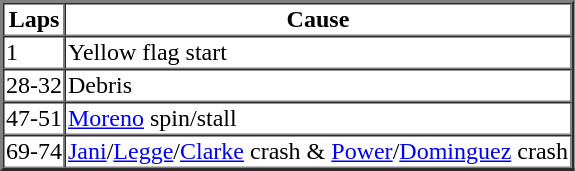<table border=2 cellspacing=0>
<tr>
<th>Laps</th>
<th>Cause</th>
</tr>
<tr>
<td>1</td>
<td>Yellow flag start</td>
</tr>
<tr>
<td>28-32</td>
<td>Debris</td>
</tr>
<tr>
<td>47-51</td>
<td><a href='#'>Moreno</a> spin/stall</td>
</tr>
<tr>
<td>69-74</td>
<td><a href='#'>Jani</a>/<a href='#'>Legge</a>/<a href='#'>Clarke</a> crash & <a href='#'>Power</a>/<a href='#'>Dominguez</a> crash</td>
</tr>
</table>
